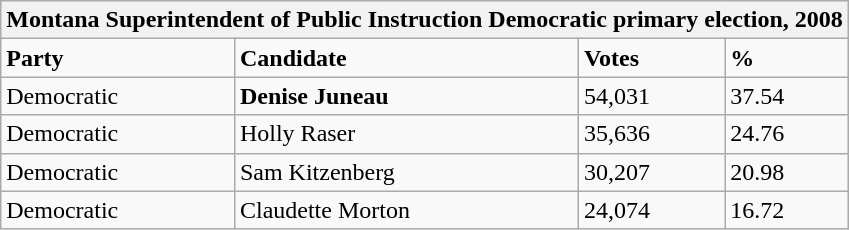<table class="wikitable">
<tr>
<th colspan="4">Montana Superintendent of Public Instruction Democratic primary election, 2008</th>
</tr>
<tr>
<td><strong>Party</strong></td>
<td><strong>Candidate</strong></td>
<td><strong>Votes</strong></td>
<td><strong>%</strong></td>
</tr>
<tr>
<td>Democratic</td>
<td><strong>Denise Juneau</strong></td>
<td>54,031</td>
<td>37.54</td>
</tr>
<tr>
<td>Democratic</td>
<td>Holly Raser</td>
<td>35,636</td>
<td>24.76</td>
</tr>
<tr>
<td>Democratic</td>
<td>Sam Kitzenberg</td>
<td>30,207</td>
<td>20.98</td>
</tr>
<tr>
<td>Democratic</td>
<td>Claudette Morton</td>
<td>24,074</td>
<td>16.72</td>
</tr>
</table>
